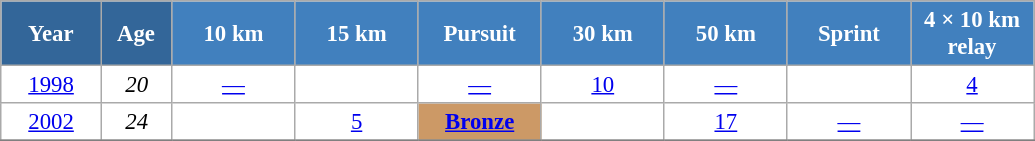<table class="wikitable" style="font-size:95%; text-align:center; border:grey solid 1px; border-collapse:collapse; background:#ffffff;">
<tr>
<th style="background-color:#369; color:white; width:60px;"> Year </th>
<th style="background-color:#369; color:white; width:40px;"> Age </th>
<th style="background-color:#4180be; color:white; width:75px;"> 10 km </th>
<th style="background-color:#4180be; color:white; width:75px;"> 15 km </th>
<th style="background-color:#4180be; color:white; width:75px;"> Pursuit </th>
<th style="background-color:#4180be; color:white; width:75px;"> 30 km </th>
<th style="background-color:#4180be; color:white; width:75px;"> 50 km </th>
<th style="background-color:#4180be; color:white; width:75px;"> Sprint </th>
<th style="background-color:#4180be; color:white; width:75px;"> 4 × 10 km <br> relay </th>
</tr>
<tr>
<td><a href='#'>1998</a></td>
<td><em>20</em></td>
<td><a href='#'>—</a></td>
<td></td>
<td><a href='#'>—</a></td>
<td><a href='#'>10</a></td>
<td><a href='#'>—</a></td>
<td></td>
<td><a href='#'>4</a></td>
</tr>
<tr>
<td><a href='#'>2002</a></td>
<td><em>24</em></td>
<td></td>
<td><a href='#'>5</a></td>
<td bgcolor="cc9966"><a href='#'><strong>Bronze</strong></a></td>
<td><a href='#'></a></td>
<td><a href='#'>17</a></td>
<td><a href='#'>—</a></td>
<td><a href='#'>—</a></td>
</tr>
<tr>
</tr>
</table>
